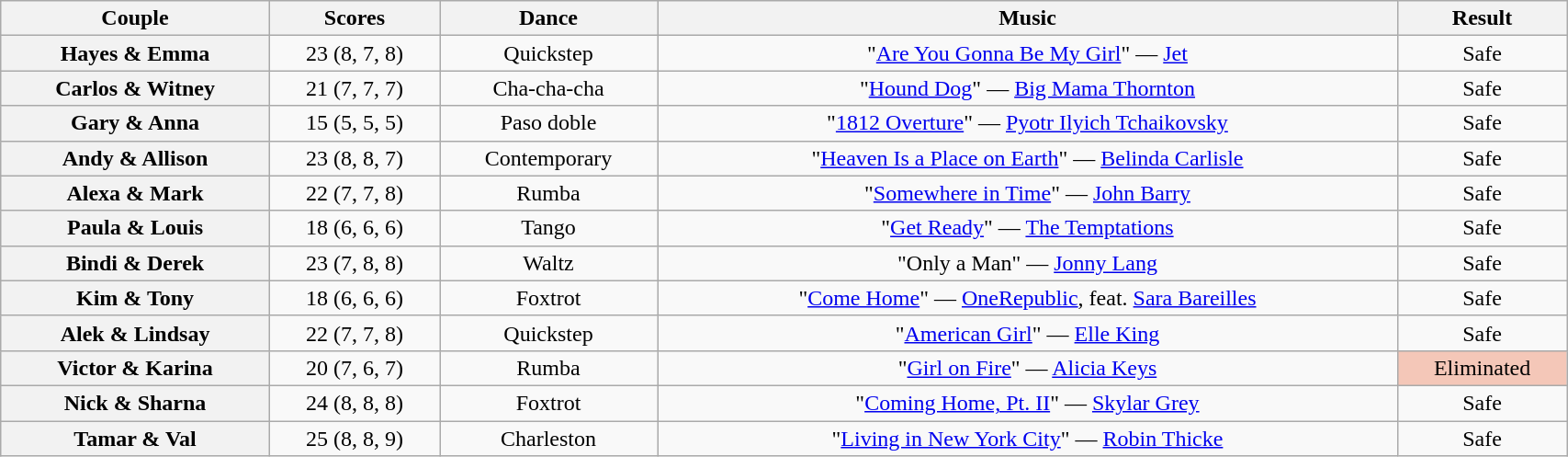<table class="wikitable sortable" style="text-align:center; width:90%">
<tr>
<th scope="col">Couple</th>
<th scope="col">Scores</th>
<th scope="col" class="unsortable">Dance</th>
<th scope="col" class="unsortable">Music</th>
<th scope="col" class="unsortable">Result</th>
</tr>
<tr>
<th scope="row">Hayes & Emma</th>
<td>23 (8, 7, 8)</td>
<td>Quickstep</td>
<td>"<a href='#'>Are You Gonna Be My Girl</a>" — <a href='#'>Jet</a></td>
<td>Safe</td>
</tr>
<tr>
<th scope="row">Carlos & Witney</th>
<td>21 (7, 7, 7)</td>
<td>Cha-cha-cha</td>
<td>"<a href='#'>Hound Dog</a>" — <a href='#'>Big Mama Thornton</a></td>
<td>Safe</td>
</tr>
<tr>
<th scope="row">Gary & Anna</th>
<td>15 (5, 5, 5)</td>
<td>Paso doble</td>
<td>"<a href='#'>1812 Overture</a>" — <a href='#'>Pyotr Ilyich Tchaikovsky</a></td>
<td>Safe</td>
</tr>
<tr>
<th scope="row">Andy & Allison</th>
<td>23 (8, 8, 7)</td>
<td>Contemporary</td>
<td>"<a href='#'>Heaven Is a Place on Earth</a>" — <a href='#'>Belinda Carlisle</a></td>
<td>Safe</td>
</tr>
<tr>
<th scope="row">Alexa & Mark</th>
<td>22 (7, 7, 8)</td>
<td>Rumba</td>
<td>"<a href='#'>Somewhere in Time</a>" — <a href='#'>John Barry</a></td>
<td>Safe</td>
</tr>
<tr>
<th scope="row">Paula & Louis</th>
<td>18 (6, 6, 6)</td>
<td>Tango</td>
<td>"<a href='#'>Get Ready</a>" — <a href='#'>The Temptations</a></td>
<td>Safe</td>
</tr>
<tr>
<th scope="row">Bindi & Derek</th>
<td>23 (7, 8, 8)</td>
<td>Waltz</td>
<td>"Only a Man" — <a href='#'>Jonny Lang</a></td>
<td>Safe</td>
</tr>
<tr>
<th scope="row">Kim & Tony</th>
<td>18 (6, 6, 6)</td>
<td>Foxtrot</td>
<td>"<a href='#'>Come Home</a>" — <a href='#'>OneRepublic</a>, feat. <a href='#'>Sara Bareilles</a></td>
<td>Safe</td>
</tr>
<tr>
<th scope="row">Alek & Lindsay</th>
<td>22 (7, 7, 8)</td>
<td>Quickstep</td>
<td>"<a href='#'>American Girl</a>" — <a href='#'>Elle King</a></td>
<td>Safe</td>
</tr>
<tr>
<th scope="row">Victor & Karina</th>
<td>20 (7, 6, 7)</td>
<td>Rumba</td>
<td>"<a href='#'>Girl on Fire</a>" — <a href='#'>Alicia Keys</a></td>
<td bgcolor=f4c7b8>Eliminated</td>
</tr>
<tr>
<th scope="row">Nick & Sharna</th>
<td>24 (8, 8, 8)</td>
<td>Foxtrot</td>
<td>"<a href='#'>Coming Home, Pt. II</a>" — <a href='#'>Skylar Grey</a></td>
<td>Safe</td>
</tr>
<tr>
<th scope="row">Tamar & Val</th>
<td>25 (8, 8, 9)</td>
<td>Charleston</td>
<td>"<a href='#'>Living in New York City</a>" — <a href='#'>Robin Thicke</a></td>
<td>Safe</td>
</tr>
</table>
